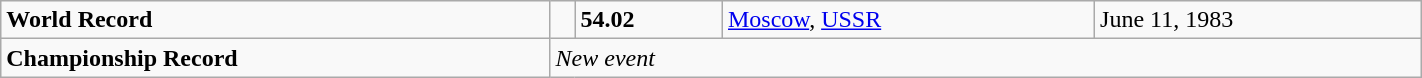<table class="wikitable" width=75%>
<tr>
<td><strong>World Record</strong></td>
<td></td>
<td><strong>54.02</strong></td>
<td><a href='#'>Moscow</a>, <a href='#'>USSR</a></td>
<td>June 11, 1983</td>
</tr>
<tr>
<td><strong>Championship Record</strong></td>
<td colspan="4"><em>New event</em></td>
</tr>
</table>
